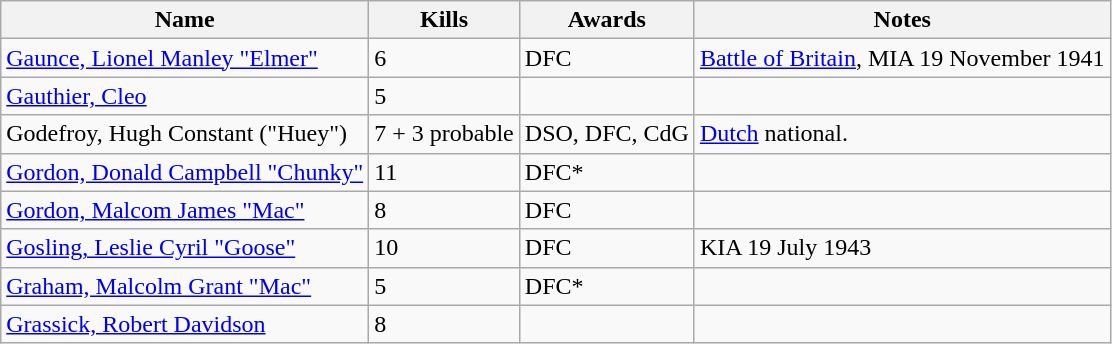<table class=wikitable>
<tr>
<th>Name</th>
<th>Kills</th>
<th>Awards</th>
<th>Notes</th>
</tr>
<tr>
<td><a href='#'>Gaunce, Lionel Manley "Elmer"</a></td>
<td>6</td>
<td>DFC</td>
<td><a href='#'>Battle of Britain</a>, MIA 19 November 1941</td>
</tr>
<tr>
<td><a href='#'>Gauthier, Cleo</a></td>
<td>5</td>
<td></td>
<td></td>
</tr>
<tr>
<td>Godefroy,  Hugh Constant ("Huey")</td>
<td>7 + 3 probable</td>
<td> DSO, DFC, CdG</td>
<td><a href='#'>Dutch</a> national.</td>
</tr>
<tr>
<td><a href='#'>Gordon, Donald Campbell "Chunky"</a></td>
<td>11</td>
<td>DFC*</td>
<td></td>
</tr>
<tr>
<td><a href='#'>Gordon, Malcom James "Mac"</a></td>
<td>8</td>
<td>DFC</td>
<td></td>
</tr>
<tr>
<td><a href='#'>Gosling, Leslie Cyril "Goose"</a></td>
<td>10</td>
<td>DFC</td>
<td>KIA 19 July 1943</td>
</tr>
<tr>
<td><a href='#'>Graham, Malcolm Grant "Mac"</a></td>
<td>5</td>
<td>DFC*</td>
<td></td>
</tr>
<tr>
<td><a href='#'>Grassick, Robert Davidson</a></td>
<td>8</td>
<td></td>
<td></td>
</tr>
</table>
